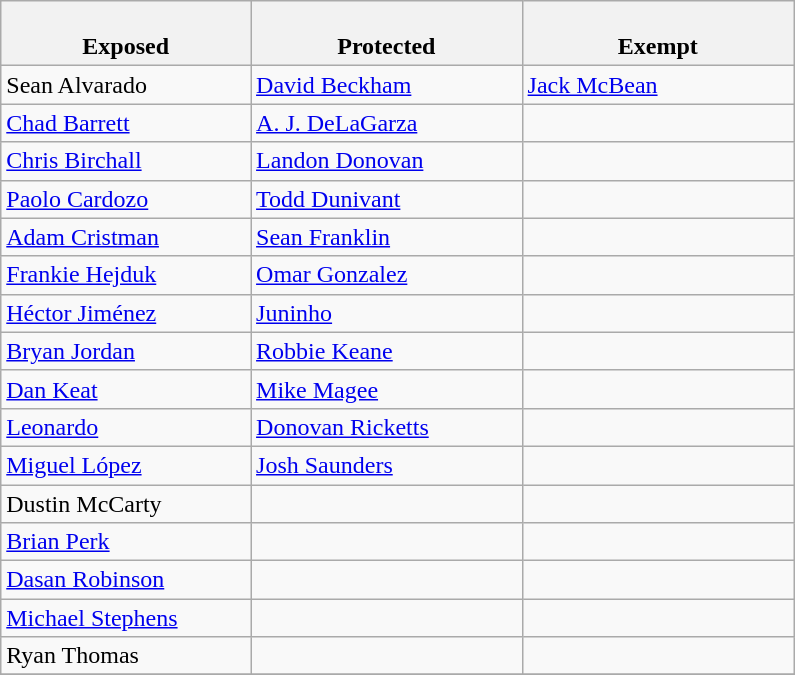<table class="wikitable">
<tr>
<th style="width:23%"><br>Exposed</th>
<th style="width:25%"><br>Protected</th>
<th style="width:25%"><br>Exempt</th>
</tr>
<tr>
<td>Sean Alvarado</td>
<td><a href='#'>David Beckham</a></td>
<td><a href='#'>Jack McBean</a></td>
</tr>
<tr>
<td><a href='#'>Chad Barrett</a></td>
<td><a href='#'>A. J. DeLaGarza</a></td>
<td></td>
</tr>
<tr>
<td><a href='#'>Chris Birchall</a></td>
<td><a href='#'>Landon Donovan</a></td>
<td></td>
</tr>
<tr>
<td><a href='#'>Paolo Cardozo</a></td>
<td><a href='#'>Todd Dunivant</a></td>
<td></td>
</tr>
<tr>
<td><a href='#'>Adam Cristman</a></td>
<td><a href='#'>Sean Franklin</a></td>
<td></td>
</tr>
<tr>
<td><a href='#'>Frankie Hejduk</a></td>
<td><a href='#'>Omar Gonzalez</a></td>
<td></td>
</tr>
<tr>
<td><a href='#'>Héctor Jiménez</a></td>
<td><a href='#'>Juninho</a></td>
<td></td>
</tr>
<tr>
<td><a href='#'>Bryan Jordan</a></td>
<td><a href='#'>Robbie Keane</a></td>
<td></td>
</tr>
<tr>
<td><a href='#'>Dan Keat</a></td>
<td><a href='#'>Mike Magee</a></td>
<td></td>
</tr>
<tr>
<td><a href='#'>Leonardo</a></td>
<td><a href='#'>Donovan Ricketts</a></td>
<td></td>
</tr>
<tr>
<td><a href='#'>Miguel López</a></td>
<td><a href='#'>Josh Saunders</a></td>
<td></td>
</tr>
<tr>
<td>Dustin McCarty</td>
<td></td>
<td></td>
</tr>
<tr>
<td><a href='#'>Brian Perk</a></td>
<td></td>
<td></td>
</tr>
<tr>
<td><a href='#'>Dasan Robinson</a></td>
<td></td>
<td></td>
</tr>
<tr>
<td><a href='#'>Michael Stephens</a></td>
<td></td>
<td></td>
</tr>
<tr>
<td>Ryan Thomas</td>
<td></td>
<td></td>
</tr>
<tr>
</tr>
</table>
